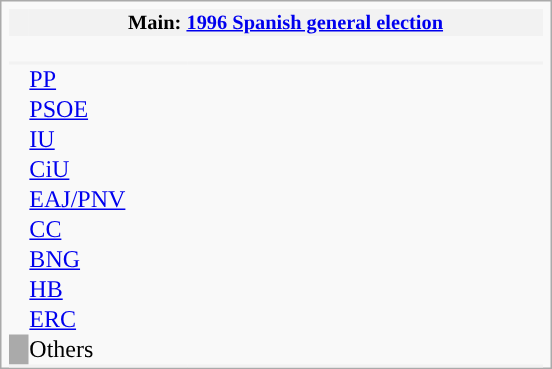<table class="infobox vcard" style="width:23.0em; padding:0.3em; padding-bottom:0em;" cellspacing=0>
<tr>
<td style="background:#F2F2F2; vertical-align:middle; padding:0.4em;" width="30px"></td>
<th colspan="4" style="text-align:center; background:#F2F2F2; font-size:0.85em; width:100%; vertical-align:middle;">Main: <a href='#'>1996 Spanish general election</a></th>
</tr>
<tr>
<td colspan="5" style="text-align:center; font-size:0.85em; padding:0.5em 0em;">  </td>
</tr>
<tr>
<td colspan="5"></td>
</tr>
<tr>
<td colspan="5"></td>
</tr>
<tr>
<th colspan="2" width="85px" style="background:#F2F2F2;"></th>
<th width="70px" style="background:#F2F2F2;"></th>
<th width="45px" style="background:#F2F2F2;"></th>
<th width="30px" style="background:#F2F2F2;"></th>
</tr>
<tr>
<td style="background:"></td>
<td><a href='#'>PP</a></td>
<td></td>
<td></td>
<td></td>
</tr>
<tr>
<td style="background:"></td>
<td><a href='#'>PSOE</a></td>
<td></td>
<td></td>
<td></td>
</tr>
<tr>
<td style="background:"></td>
<td><a href='#'>IU</a></td>
<td></td>
<td></td>
<td></td>
</tr>
<tr>
<td style="background:"></td>
<td><a href='#'>CiU</a></td>
<td></td>
<td></td>
<td></td>
</tr>
<tr>
<td style="background:"></td>
<td><a href='#'>EAJ/PNV</a></td>
<td></td>
<td></td>
<td></td>
</tr>
<tr>
<td style="background:"></td>
<td><a href='#'>CC</a></td>
<td></td>
<td></td>
<td></td>
</tr>
<tr>
<td style="background:"></td>
<td><a href='#'>BNG</a></td>
<td></td>
<td></td>
<td></td>
</tr>
<tr>
<td style="background:"></td>
<td><a href='#'>HB</a></td>
<td></td>
<td></td>
<td></td>
</tr>
<tr>
<td style="background:"></td>
<td><a href='#'>ERC</a></td>
<td></td>
<td></td>
<td></td>
</tr>
<tr>
<td style="background:#AAAAAA;"></td>
<td>Others</td>
<td></td>
<td></td>
<td></td>
</tr>
<tr>
<th colspan="2" style="background:#F2F2F2;"></th>
<th style="background:#F2F2F2;"></th>
<th style="background:#F2F2F2;"></th>
<th style="background:#F2F2F2;"></th>
</tr>
</table>
